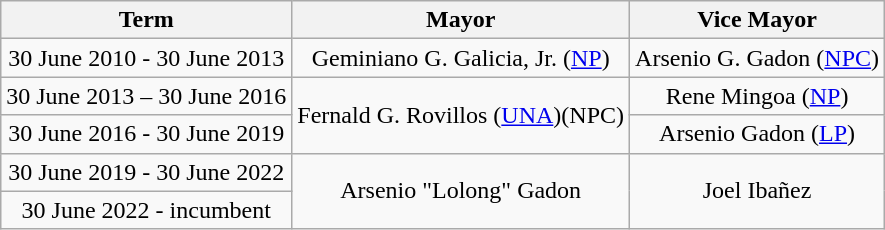<table class="wikitable" style="text-align:center;">
<tr>
<th>Term</th>
<th>Mayor</th>
<th>Vice Mayor</th>
</tr>
<tr>
<td>30 June 2010 - 30 June 2013</td>
<td>Geminiano G. Galicia, Jr. (<a href='#'>NP</a>)</td>
<td>Arsenio G. Gadon (<a href='#'>NPC</a>)</td>
</tr>
<tr>
<td>30 June 2013 – 30 June 2016</td>
<td rowspan=2>Fernald G. Rovillos (<a href='#'>UNA</a>)(NPC)</td>
<td>Rene Mingoa (<a href='#'>NP</a>)</td>
</tr>
<tr>
<td>30 June 2016 - 30 June 2019</td>
<td>Arsenio Gadon (<a href='#'>LP</a>)</td>
</tr>
<tr>
<td>30 June 2019 - 30 June 2022</td>
<td rowspan=2>Arsenio "Lolong" Gadon</td>
<td rowspan=2>Joel Ibañez</td>
</tr>
<tr>
<td>30 June 2022 - incumbent</td>
</tr>
</table>
